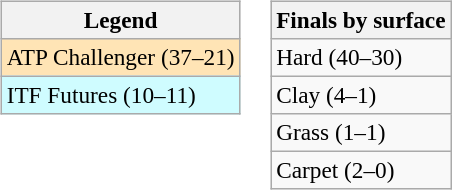<table>
<tr valign=top>
<td><br><table class=wikitable style=font-size:97%>
<tr>
<th>Legend</th>
</tr>
<tr bgcolor=moccasin>
<td>ATP Challenger (37–21)</td>
</tr>
<tr bgcolor=cffcff>
<td>ITF Futures (10–11)</td>
</tr>
</table>
</td>
<td><br><table class=wikitable style=font-size:97%>
<tr>
<th>Finals by surface</th>
</tr>
<tr>
<td>Hard (40–30)</td>
</tr>
<tr>
<td>Clay (4–1)</td>
</tr>
<tr>
<td>Grass (1–1)</td>
</tr>
<tr>
<td>Carpet (2–0)</td>
</tr>
</table>
</td>
</tr>
</table>
